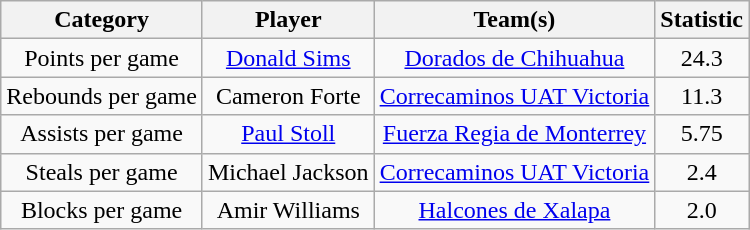<table class="wikitable" style="text-align:center">
<tr>
<th>Category</th>
<th>Player</th>
<th>Team(s)</th>
<th>Statistic</th>
</tr>
<tr>
<td>Points per game</td>
<td><a href='#'>Donald Sims</a></td>
<td><a href='#'>Dorados de Chihuahua</a></td>
<td>24.3</td>
</tr>
<tr>
<td>Rebounds per game</td>
<td>Cameron Forte</td>
<td><a href='#'>Correcaminos UAT Victoria</a></td>
<td>11.3</td>
</tr>
<tr>
<td>Assists per game</td>
<td><a href='#'>Paul Stoll</a></td>
<td><a href='#'>Fuerza Regia de Monterrey</a></td>
<td>5.75</td>
</tr>
<tr>
<td>Steals per game</td>
<td>Michael Jackson</td>
<td><a href='#'>Correcaminos UAT Victoria</a></td>
<td>2.4</td>
</tr>
<tr>
<td>Blocks per game</td>
<td>Amir Williams</td>
<td><a href='#'>Halcones de Xalapa</a></td>
<td>2.0</td>
</tr>
</table>
